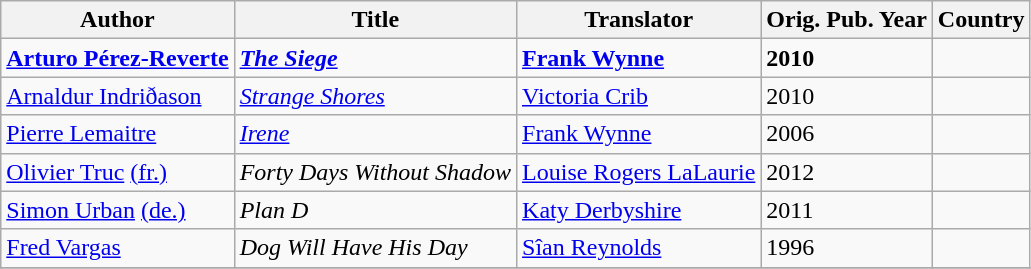<table class="wikitable">
<tr>
<th>Author</th>
<th>Title</th>
<th>Translator</th>
<th>Orig. Pub. Year</th>
<th>Country</th>
</tr>
<tr>
<td><strong><a href='#'>Arturo Pérez-Reverte</a></strong></td>
<td><strong><em><a href='#'>The Siege</a></em></strong></td>
<td><strong><a href='#'>Frank Wynne</a></strong></td>
<td><strong>2010</strong></td>
<td></td>
</tr>
<tr>
<td><a href='#'>Arnaldur Indriðason</a></td>
<td><em><a href='#'>Strange Shores</a></em></td>
<td><a href='#'>Victoria Crib</a></td>
<td>2010</td>
<td></td>
</tr>
<tr>
<td><a href='#'>Pierre Lemaitre</a></td>
<td><em><a href='#'>Irene</a></em></td>
<td><a href='#'>Frank Wynne</a></td>
<td>2006</td>
<td></td>
</tr>
<tr>
<td><a href='#'>Olivier Truc</a> <a href='#'>(fr.)</a></td>
<td><em>Forty Days Without Shadow</em></td>
<td><a href='#'>Louise Rogers LaLaurie</a></td>
<td>2012</td>
<td></td>
</tr>
<tr>
<td><a href='#'>Simon Urban</a> <a href='#'>(de.)</a></td>
<td><em>Plan D</em></td>
<td><a href='#'>Katy Derbyshire</a></td>
<td>2011</td>
<td></td>
</tr>
<tr>
<td><a href='#'>Fred Vargas</a></td>
<td><em>Dog Will Have His Day</em></td>
<td><a href='#'>Sîan Reynolds</a></td>
<td>1996</td>
<td></td>
</tr>
<tr>
</tr>
</table>
